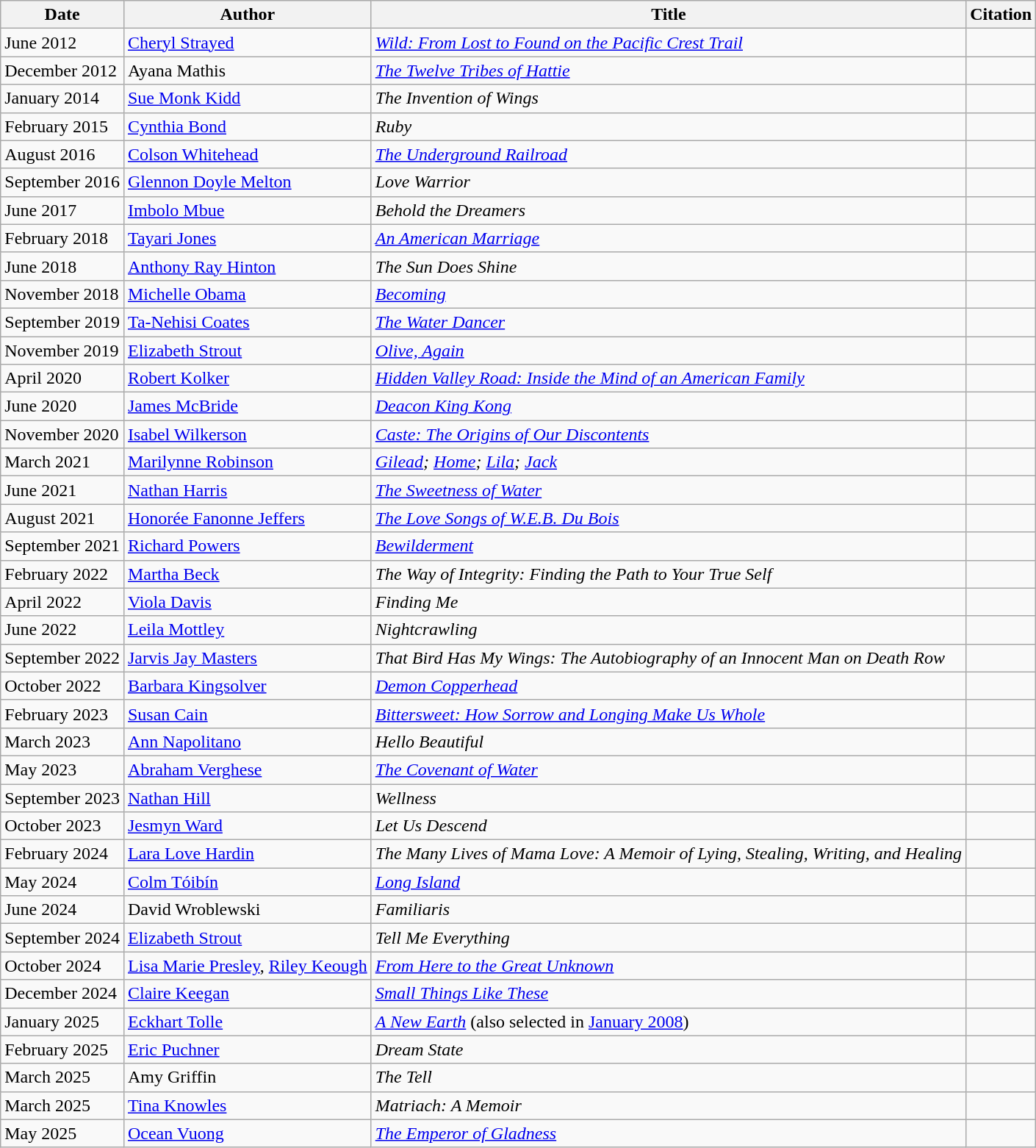<table class="wikitable sortable">
<tr>
<th>Date</th>
<th>Author</th>
<th>Title</th>
<th>Citation</th>
</tr>
<tr>
<td>June 2012</td>
<td><a href='#'>Cheryl Strayed</a></td>
<td><em><a href='#'>Wild: From Lost to Found on the Pacific Crest Trail</a></em></td>
<td></td>
</tr>
<tr>
<td>December 2012</td>
<td>Ayana Mathis</td>
<td><em><a href='#'>The Twelve Tribes of Hattie</a></em></td>
<td></td>
</tr>
<tr>
<td>January 2014</td>
<td><a href='#'>Sue Monk Kidd</a></td>
<td><em>The Invention of Wings</em></td>
<td></td>
</tr>
<tr>
<td>February 2015</td>
<td><a href='#'>Cynthia Bond</a></td>
<td><em>Ruby</em></td>
<td></td>
</tr>
<tr>
<td>August 2016</td>
<td><a href='#'>Colson Whitehead</a></td>
<td><em><a href='#'>The Underground Railroad</a></em></td>
<td></td>
</tr>
<tr>
<td>September 2016</td>
<td><a href='#'>Glennon Doyle Melton</a></td>
<td><em>Love Warrior</em></td>
<td></td>
</tr>
<tr>
<td>June 2017</td>
<td><a href='#'>Imbolo Mbue</a></td>
<td><em>Behold the Dreamers</em></td>
<td></td>
</tr>
<tr>
<td>February 2018</td>
<td><a href='#'>Tayari Jones</a></td>
<td><em><a href='#'>An American Marriage</a></em></td>
<td></td>
</tr>
<tr>
<td>June 2018</td>
<td><a href='#'>Anthony Ray Hinton</a></td>
<td><em>The Sun Does Shine</em></td>
<td></td>
</tr>
<tr>
<td>November 2018</td>
<td><a href='#'>Michelle Obama</a></td>
<td><em><a href='#'>Becoming</a></em></td>
<td></td>
</tr>
<tr>
<td>September 2019</td>
<td><a href='#'>Ta-Nehisi Coates</a></td>
<td><em><a href='#'>The Water Dancer</a></em></td>
<td></td>
</tr>
<tr>
<td>November 2019</td>
<td><a href='#'>Elizabeth Strout</a></td>
<td><em><a href='#'>Olive, Again</a></em></td>
<td></td>
</tr>
<tr>
<td>April 2020</td>
<td><a href='#'>Robert Kolker</a></td>
<td><em><a href='#'>Hidden Valley Road: Inside the Mind of an American Family</a></em></td>
<td></td>
</tr>
<tr>
<td>June 2020</td>
<td><a href='#'>James McBride</a></td>
<td><em><a href='#'>Deacon King Kong</a></em></td>
<td></td>
</tr>
<tr>
<td>November 2020</td>
<td><a href='#'>Isabel Wilkerson</a></td>
<td><em><a href='#'>Caste: The Origins of Our Discontents</a></em></td>
<td></td>
</tr>
<tr>
<td>March 2021</td>
<td><a href='#'>Marilynne Robinson</a></td>
<td><em><a href='#'>Gilead</a>; <a href='#'>Home</a>; <a href='#'>Lila</a>; <a href='#'>Jack</a></em></td>
<td></td>
</tr>
<tr>
<td>June 2021</td>
<td><a href='#'>Nathan Harris</a></td>
<td><em><a href='#'>The Sweetness of Water</a></em></td>
<td></td>
</tr>
<tr>
<td>August 2021</td>
<td><a href='#'>Honorée Fanonne Jeffers</a></td>
<td><em><a href='#'>The Love Songs of W.E.B. Du Bois</a></em></td>
<td></td>
</tr>
<tr>
<td>September 2021</td>
<td><a href='#'>Richard Powers</a></td>
<td><em><a href='#'>Bewilderment</a></em></td>
<td></td>
</tr>
<tr>
<td>February 2022</td>
<td><a href='#'>Martha Beck</a></td>
<td><em>The Way of Integrity: Finding the Path to Your True Self</em></td>
<td></td>
</tr>
<tr>
<td>April 2022</td>
<td><a href='#'>Viola Davis</a></td>
<td><em>Finding Me</em></td>
<td></td>
</tr>
<tr>
<td>June 2022</td>
<td><a href='#'>Leila Mottley</a></td>
<td><em>Nightcrawling</em></td>
<td></td>
</tr>
<tr>
<td>September 2022</td>
<td><a href='#'>Jarvis Jay Masters</a></td>
<td><em>That Bird Has My Wings: The Autobiography of an Innocent Man on Death Row</em></td>
<td></td>
</tr>
<tr>
<td>October 2022</td>
<td><a href='#'>Barbara Kingsolver</a></td>
<td><em><a href='#'>Demon Copperhead</a></em></td>
<td></td>
</tr>
<tr>
<td>February 2023</td>
<td><a href='#'>Susan Cain</a></td>
<td><em><a href='#'>Bittersweet: How Sorrow and Longing Make Us Whole</a></em></td>
<td></td>
</tr>
<tr>
<td>March 2023</td>
<td><a href='#'>Ann Napolitano</a></td>
<td><em>Hello Beautiful</em></td>
<td></td>
</tr>
<tr>
<td>May 2023</td>
<td><a href='#'>Abraham Verghese</a></td>
<td><em><a href='#'>The Covenant of Water</a></em></td>
<td></td>
</tr>
<tr>
<td>September 2023</td>
<td><a href='#'>Nathan Hill</a></td>
<td><em>Wellness</em></td>
<td></td>
</tr>
<tr>
<td>October 2023</td>
<td><a href='#'>Jesmyn Ward</a></td>
<td><em>Let Us Descend</em></td>
<td></td>
</tr>
<tr>
<td>February 2024</td>
<td><a href='#'>Lara Love Hardin</a></td>
<td><em>The Many Lives of Mama Love: A Memoir of Lying, Stealing, Writing, and Healing</em></td>
<td></td>
</tr>
<tr>
<td>May 2024</td>
<td><a href='#'>Colm Tóibín</a></td>
<td><em><a href='#'>Long Island</a></em></td>
<td></td>
</tr>
<tr>
<td>June 2024</td>
<td>David Wroblewski</td>
<td><em>Familiaris</em></td>
<td></td>
</tr>
<tr>
<td>September 2024</td>
<td><a href='#'>Elizabeth Strout</a></td>
<td><em>Tell Me Everything</em></td>
<td><br></td>
</tr>
<tr>
<td>October 2024</td>
<td><a href='#'>Lisa Marie Presley</a>, <a href='#'>Riley Keough</a></td>
<td><em><a href='#'>From Here to the Great Unknown</a></em></td>
<td></td>
</tr>
<tr>
<td>December 2024</td>
<td><a href='#'>Claire Keegan</a></td>
<td><em><a href='#'>Small Things Like These</a></em></td>
<td></td>
</tr>
<tr>
<td>January 2025</td>
<td><a href='#'>Eckhart Tolle</a></td>
<td><em><a href='#'>A New Earth</a></em> (also selected in <a href='#'>January 2008</a>)</td>
<td></td>
</tr>
<tr>
<td>February 2025</td>
<td><a href='#'>Eric Puchner</a></td>
<td><em>Dream State</em></td>
<td></td>
</tr>
<tr>
<td>March 2025</td>
<td>Amy Griffin</td>
<td><em>The Tell</em></td>
<td></td>
</tr>
<tr>
<td>March 2025</td>
<td><a href='#'>Tina Knowles</a></td>
<td><em>Matriach: A Memoir</em></td>
<td></td>
</tr>
<tr>
<td>May 2025</td>
<td><a href='#'>Ocean Vuong</a></td>
<td><em><a href='#'>The Emperor of Gladness</a></em></td>
<td></td>
</tr>
</table>
